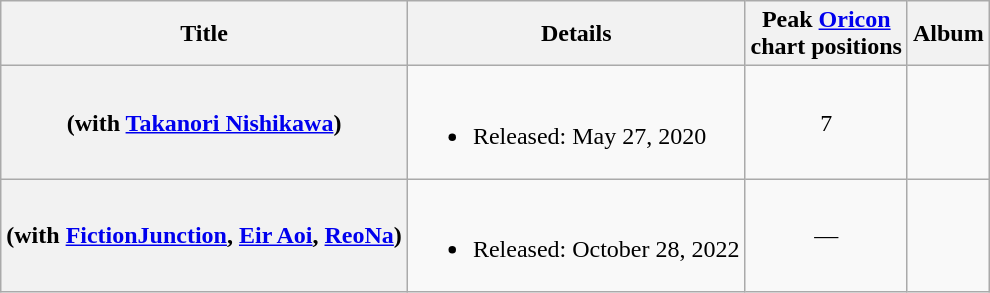<table class="wikitable plainrowheaders">
<tr>
<th scope="col">Title</th>
<th scope="col">Details</th>
<th scope="col">Peak <a href='#'>Oricon</a><br> chart positions</th>
<th scope="col">Album</th>
</tr>
<tr>
<th scope="row"> (with <a href='#'>Takanori Nishikawa</a>)</th>
<td><br><ul><li>Released: May 27, 2020</li></ul></td>
<td align="center">7</td>
<td align="center"></td>
</tr>
<tr>
<th scope="row"> (with <a href='#'>FictionJunction</a>, <a href='#'>Eir Aoi</a>, <a href='#'>ReoNa</a>)</th>
<td><br><ul><li>Released: October 28, 2022</li></ul></td>
<td align="center">—</td>
<td></td>
</tr>
</table>
